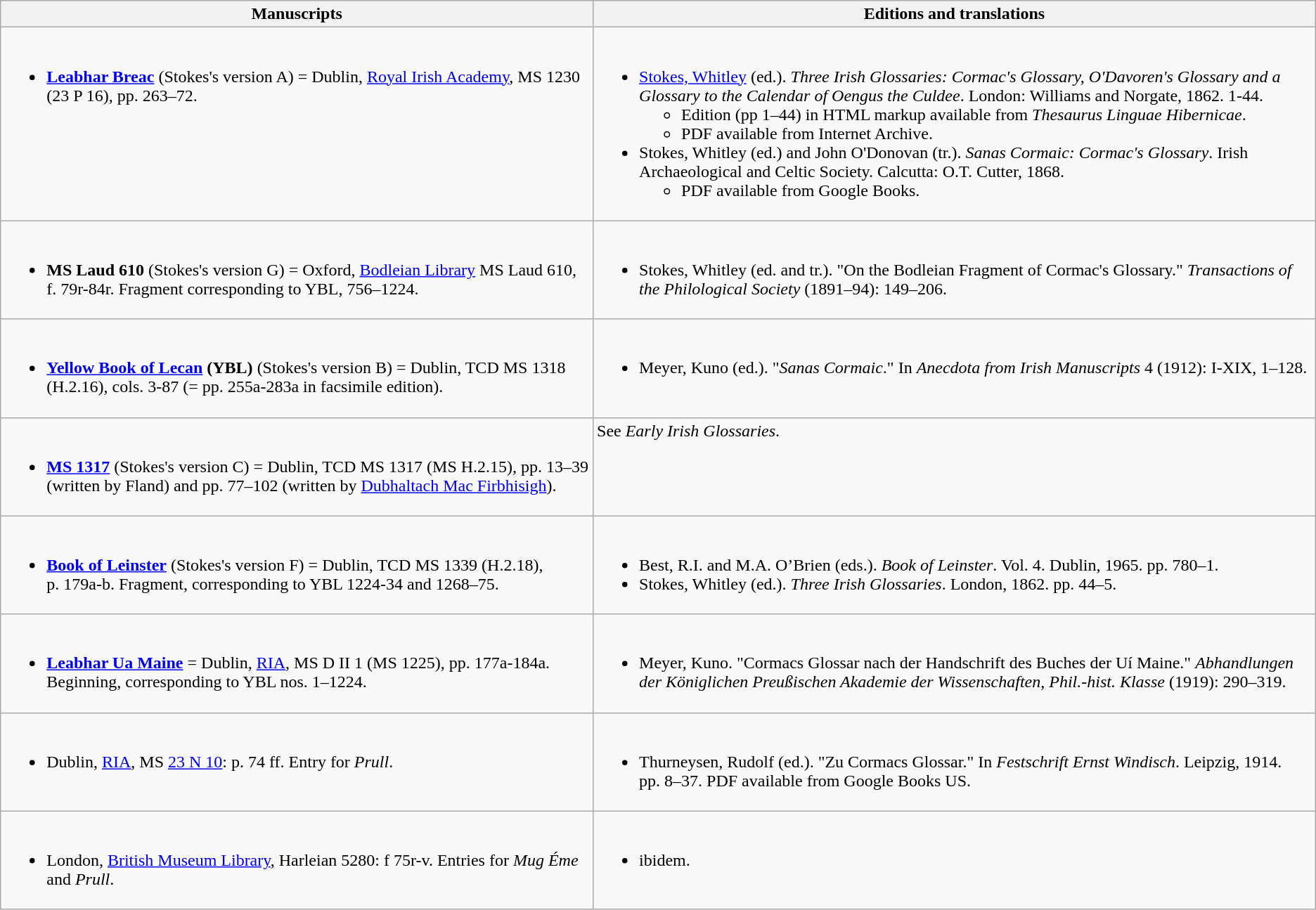<table class="wikitable">
<tr>
<th>Manuscripts</th>
<th>Editions and translations</th>
</tr>
<tr valign="top">
<td><br><ul><li><strong><a href='#'>Leabhar Breac</a></strong> (Stokes's version A) = Dublin, <a href='#'>Royal Irish Academy</a>, MS 1230 (23 P 16), pp. 263–72.</li></ul></td>
<td><br><ul><li><a href='#'>Stokes, Whitley</a> (ed.). <em>Three Irish Glossaries: Cormac's Glossary, O'Davoren's Glossary and a Glossary to the Calendar of Oengus the Culdee</em>. London: Williams and Norgate, 1862. 1-44.<ul><li>Edition (pp 1–44) in HTML markup available from <em>Thesaurus Linguae Hibernicae</em>.</li><li>PDF available from Internet Archive.</li></ul></li><li>Stokes, Whitley (ed.) and John O'Donovan (tr.). <em>Sanas Cormaic: Cormac's Glossary</em>. Irish Archaeological and Celtic Society. Calcutta: O.T. Cutter, 1868.<ul><li>PDF available from Google Books.</li></ul></li></ul></td>
</tr>
<tr valign="top">
<td><br><ul><li><strong>MS Laud 610</strong> (Stokes's version G) = Oxford, <a href='#'>Bodleian Library</a> MS Laud 610, f. 79r-84r. Fragment corresponding to YBL, 756–1224.</li></ul></td>
<td><br><ul><li>Stokes, Whitley (ed. and tr.). "On the Bodleian Fragment of Cormac's Glossary." <em>Transactions of the Philological Society</em> (1891–94): 149–206.</li></ul></td>
</tr>
<tr valign="top">
<td><br><ul><li><strong><a href='#'>Yellow Book of Lecan</a> (YBL)</strong> (Stokes's version B) = Dublin, TCD MS 1318 (H.2.16), cols. 3-87 (= pp. 255a-283a in facsimile edition).</li></ul></td>
<td><br><ul><li>Meyer, Kuno (ed.). "<em>Sanas Cormaic</em>." In <em>Anecdota from Irish Manuscripts</em> 4 (1912): I-XIX, 1–128.</li></ul></td>
</tr>
<tr valign="top">
<td><br><ul><li><strong><a href='#'>MS 1317</a></strong> (Stokes's version C) = Dublin, TCD MS 1317 (MS H.2.15), pp. 13–39 (written by Fland) and pp. 77–102 (written by <a href='#'>Dubhaltach Mac Firbhisigh</a>).</li></ul></td>
<td>See <em>Early Irish Glossaries</em>.</td>
</tr>
<tr valign="top">
<td><br><ul><li><strong><a href='#'>Book of Leinster</a></strong> (Stokes's version F) = Dublin, TCD MS 1339 (H.2.18), p. 179a-b. Fragment, corresponding to YBL 1224-34 and 1268–75.</li></ul></td>
<td><br><ul><li>Best, R.I. and M.A. O’Brien (eds.). <em>Book of Leinster</em>. Vol. 4. Dublin, 1965. pp. 780–1.</li><li>Stokes, Whitley (ed.). <em>Three Irish Glossaries</em>. London, 1862. pp. 44–5.</li></ul></td>
</tr>
<tr valign="top">
<td><br><ul><li><strong><a href='#'>Leabhar Ua Maine</a></strong> = Dublin, <a href='#'>RIA</a>, MS D II 1 (MS 1225), pp. 177a-184a. Beginning, corresponding to YBL nos. 1–1224.</li></ul></td>
<td><br><ul><li>Meyer, Kuno. "Cormacs Glossar nach der Handschrift des Buches der Uí Maine." <em>Abhandlungen der Königlichen Preußischen Akademie der Wissenschaften, Phil.-hist. Klasse</em> (1919): 290–319.</li></ul></td>
</tr>
<tr valign="top">
<td><br><ul><li>Dublin, <a href='#'>RIA</a>, MS <a href='#'>23 N 10</a>: p. 74 ff. Entry for <em>Prull</em>.</li></ul></td>
<td><br><ul><li>Thurneysen, Rudolf (ed.). "Zu Cormacs Glossar." In <em>Festschrift Ernst Windisch</em>. Leipzig, 1914. pp. 8–37. PDF available from Google Books US.</li></ul></td>
</tr>
<tr valign="top">
<td><br><ul><li>London, <a href='#'>British Museum Library</a>, Harleian 5280: f 75r-v. Entries for <em>Mug Éme</em> and <em>Prull</em>.</li></ul></td>
<td><br><ul><li>ibidem.</li></ul></td>
</tr>
</table>
